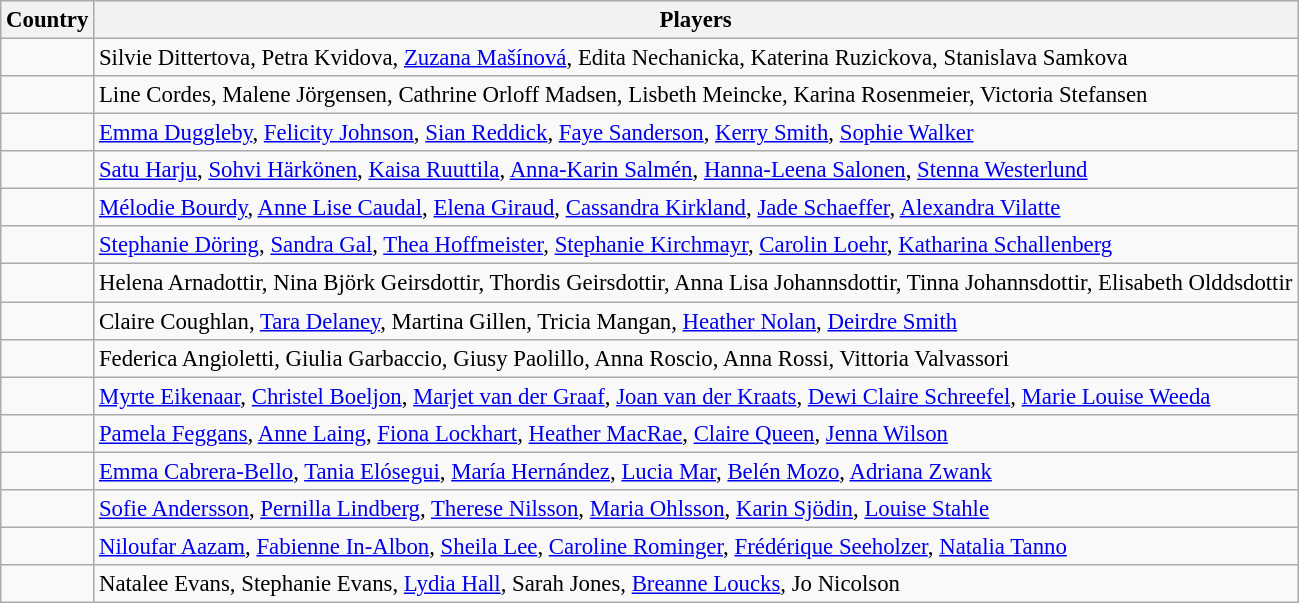<table class="wikitable" style="font-size:95%;">
<tr>
<th>Country</th>
<th>Players</th>
</tr>
<tr>
<td></td>
<td>Silvie Dittertova, Petra Kvidova, <a href='#'>Zuzana Mašínová</a>, Edita Nechanicka, Katerina Ruzickova, Stanislava Samkova</td>
</tr>
<tr>
<td></td>
<td>Line Cordes, Malene Jörgensen, Cathrine Orloff Madsen, Lisbeth Meincke, Karina Rosenmeier, Victoria Stefansen</td>
</tr>
<tr>
<td></td>
<td><a href='#'>Emma Duggleby</a>, <a href='#'>Felicity Johnson</a>, <a href='#'>Sian Reddick</a>, <a href='#'>Faye Sanderson</a>, <a href='#'>Kerry Smith</a>, <a href='#'>Sophie Walker</a></td>
</tr>
<tr>
<td></td>
<td><a href='#'>Satu Harju</a>, <a href='#'>Sohvi Härkönen</a>, <a href='#'>Kaisa Ruuttila</a>, <a href='#'>Anna-Karin Salmén</a>, <a href='#'>Hanna-Leena Salonen</a>, <a href='#'>Stenna Westerlund</a></td>
</tr>
<tr>
<td></td>
<td><a href='#'>Mélodie Bourdy</a>, <a href='#'>Anne Lise Caudal</a>, <a href='#'>Elena Giraud</a>, <a href='#'>Cassandra Kirkland</a>, <a href='#'>Jade Schaeffer</a>, <a href='#'>Alexandra Vilatte</a></td>
</tr>
<tr>
<td></td>
<td><a href='#'>Stephanie Döring</a>, <a href='#'>Sandra Gal</a>, <a href='#'>Thea Hoffmeister</a>, <a href='#'>Stephanie Kirchmayr</a>, <a href='#'>Carolin Loehr</a>, <a href='#'>Katharina Schallenberg</a></td>
</tr>
<tr>
<td></td>
<td>Helena Arnadottir,  Nina Björk Geirsdottir, Thordis Geirsdottir,  Anna Lisa Johannsdottir, Tinna Johannsdottir, Elisabeth Olddsdottir</td>
</tr>
<tr>
<td></td>
<td>Claire Coughlan, <a href='#'>Tara Delaney</a>, Martina Gillen, Tricia Mangan, <a href='#'>Heather Nolan</a>, <a href='#'>Deirdre Smith</a></td>
</tr>
<tr>
<td></td>
<td>Federica Angioletti, Giulia Garbaccio,  Giusy Paolillo,  Anna Roscio, Anna Rossi, Vittoria Valvassori</td>
</tr>
<tr>
<td></td>
<td><a href='#'>Myrte  Eikenaar</a>, <a href='#'>Christel Boeljon</a>,  <a href='#'>Marjet van der Graaf</a>, <a href='#'>Joan van der Kraats</a>, <a href='#'>Dewi Claire Schreefel</a>, <a href='#'>Marie Louise Weeda</a></td>
</tr>
<tr>
<td></td>
<td><a href='#'>Pamela Feggans</a>, <a href='#'>Anne Laing</a>, <a href='#'>Fiona Lockhart</a>, <a href='#'>Heather MacRae</a>, <a href='#'>Claire Queen</a>, <a href='#'>Jenna Wilson</a></td>
</tr>
<tr>
<td></td>
<td><a href='#'>Emma Cabrera-Bello</a>, <a href='#'>Tania Elósegui</a>, <a href='#'>María Hernández</a>, <a href='#'>Lucia Mar</a>, <a href='#'>Belén Mozo</a>, <a href='#'>Adriana Zwank</a></td>
</tr>
<tr>
<td></td>
<td><a href='#'>Sofie Andersson</a>, <a href='#'>Pernilla Lindberg</a>, <a href='#'>Therese Nilsson</a>, <a href='#'>Maria Ohlsson</a>, <a href='#'>Karin Sjödin</a>, <a href='#'>Louise Stahle</a></td>
</tr>
<tr>
<td></td>
<td><a href='#'>Niloufar Aazam</a>, <a href='#'>Fabienne In-Albon</a>, <a href='#'>Sheila Lee</a>, <a href='#'>Caroline Rominger</a>, <a href='#'>Frédérique Seeholzer</a>, <a href='#'>Natalia Tanno</a></td>
</tr>
<tr>
<td></td>
<td>Natalee Evans, Stephanie Evans,  <a href='#'>Lydia Hall</a>,  Sarah Jones, <a href='#'>Breanne Loucks</a>, Jo Nicolson</td>
</tr>
</table>
